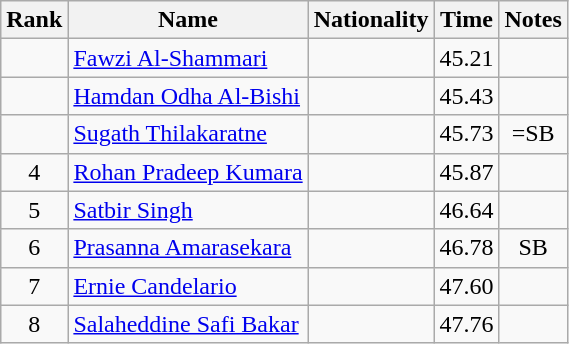<table class="wikitable sortable" style="text-align:center">
<tr>
<th>Rank</th>
<th>Name</th>
<th>Nationality</th>
<th>Time</th>
<th>Notes</th>
</tr>
<tr>
<td></td>
<td align=left><a href='#'>Fawzi Al-Shammari</a></td>
<td align=left></td>
<td>45.21</td>
<td></td>
</tr>
<tr>
<td></td>
<td align=left><a href='#'>Hamdan Odha Al-Bishi</a></td>
<td align=left></td>
<td>45.43</td>
<td></td>
</tr>
<tr>
<td></td>
<td align=left><a href='#'>Sugath Thilakaratne</a></td>
<td align=left></td>
<td>45.73</td>
<td>=SB</td>
</tr>
<tr>
<td>4</td>
<td align=left><a href='#'>Rohan Pradeep Kumara</a></td>
<td align=left></td>
<td>45.87</td>
<td></td>
</tr>
<tr>
<td>5</td>
<td align=left><a href='#'>Satbir Singh</a></td>
<td align=left></td>
<td>46.64</td>
<td></td>
</tr>
<tr>
<td>6</td>
<td align=left><a href='#'>Prasanna Amarasekara</a></td>
<td align=left></td>
<td>46.78</td>
<td>SB</td>
</tr>
<tr>
<td>7</td>
<td align=left><a href='#'>Ernie Candelario</a></td>
<td align=left></td>
<td>47.60</td>
<td></td>
</tr>
<tr>
<td>8</td>
<td align=left><a href='#'>Salaheddine Safi Bakar</a></td>
<td align=left></td>
<td>47.76</td>
<td></td>
</tr>
</table>
